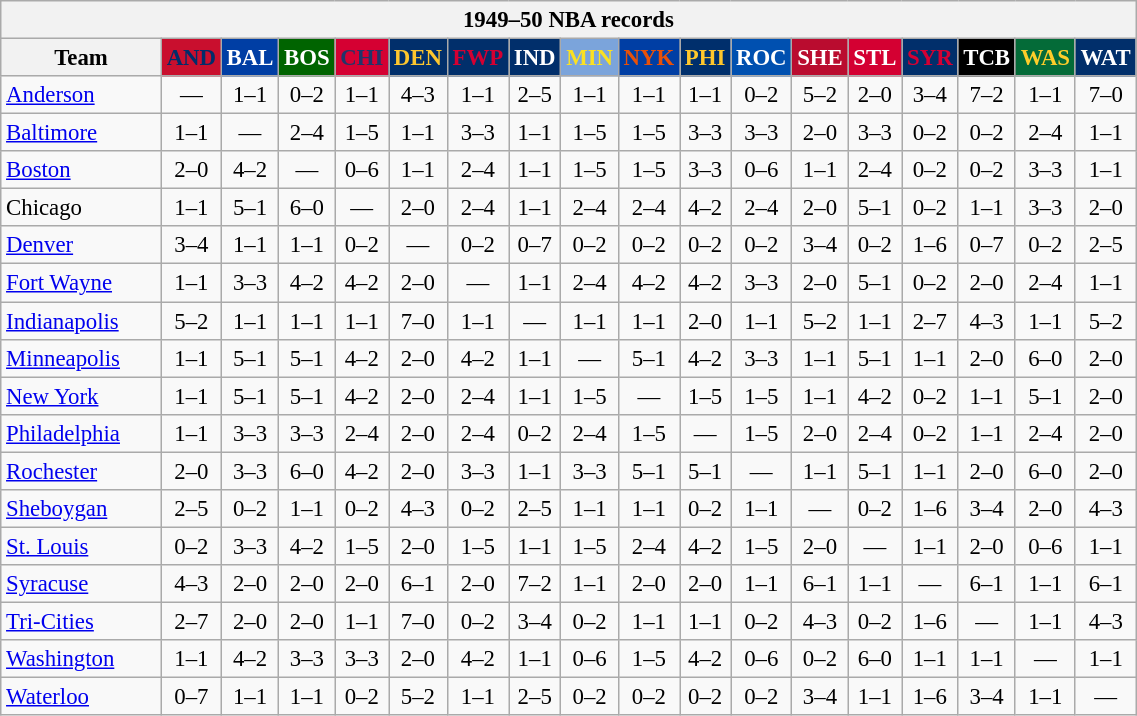<table class="wikitable" style="font-size:95%; text-align:center">
<tr>
<th colspan=18>1949–50 NBA records</th>
</tr>
<tr>
<th width=100>Team</th>
<th style="background:#C90F2E;color:#012D6A;width=35">AND</th>
<th style="background:#003EA4;color:#FFFFFF;width=35">BAL</th>
<th style="background:#006400;color:#FFFFFF;width=35">BOS</th>
<th style="background:#D50032;color:#22356A;width=35">CHI</th>
<th style="background:#012F6B;color:#FEC72E;width=35">DEN</th>
<th style="background:#012F6B;color:#D40032;width=35">FWP</th>
<th style="background:#012F6B;color:#FFFFFF;width=35">IND</th>
<th style="background:#7BA4DB;color:#FBE122;width=35">MIN</th>
<th style="background:#003EA4;color:#E85109;width=35">NYK</th>
<th style="background:#002F6C;color:#FFC72C;width=35">PHI</th>
<th style="background:#0050B0;color:#FFFFFF;width=35">ROC</th>
<th style="background:#BA0C2F;color:#FFFFFF;width=35">SHE</th>
<th style="background:#D40032;color:#FFFFFF;width=35">STL</th>
<th style="background:#012F6B;color:#D50033;width=35">SYR</th>
<th style="background:#000000;color:#FFFFFF;width=35">TCB</th>
<th style="background:#046B38;color:#FECD2A;width=35">WAS</th>
<th style="background:#012F6B;color:#FFFFFF;width=35">WAT</th>
</tr>
<tr>
<td style="text-align:left;"><a href='#'>Anderson</a></td>
<td>—</td>
<td>1–1</td>
<td>0–2</td>
<td>1–1</td>
<td>4–3</td>
<td>1–1</td>
<td>2–5</td>
<td>1–1</td>
<td>1–1</td>
<td>1–1</td>
<td>0–2</td>
<td>5–2</td>
<td>2–0</td>
<td>3–4</td>
<td>7–2</td>
<td>1–1</td>
<td>7–0</td>
</tr>
<tr>
<td style="text-align:left;"><a href='#'>Baltimore</a></td>
<td>1–1</td>
<td>—</td>
<td>2–4</td>
<td>1–5</td>
<td>1–1</td>
<td>3–3</td>
<td>1–1</td>
<td>1–5</td>
<td>1–5</td>
<td>3–3</td>
<td>3–3</td>
<td>2–0</td>
<td>3–3</td>
<td>0–2</td>
<td>0–2</td>
<td>2–4</td>
<td>1–1</td>
</tr>
<tr>
<td style="text-align:left;"><a href='#'>Boston</a></td>
<td>2–0</td>
<td>4–2</td>
<td>—</td>
<td>0–6</td>
<td>1–1</td>
<td>2–4</td>
<td>1–1</td>
<td>1–5</td>
<td>1–5</td>
<td>3–3</td>
<td>0–6</td>
<td>1–1</td>
<td>2–4</td>
<td>0–2</td>
<td>0–2</td>
<td>3–3</td>
<td>1–1</td>
</tr>
<tr>
<td style="text-align:left;">Chicago</td>
<td>1–1</td>
<td>5–1</td>
<td>6–0</td>
<td>—</td>
<td>2–0</td>
<td>2–4</td>
<td>1–1</td>
<td>2–4</td>
<td>2–4</td>
<td>4–2</td>
<td>2–4</td>
<td>2–0</td>
<td>5–1</td>
<td>0–2</td>
<td>1–1</td>
<td>3–3</td>
<td>2–0</td>
</tr>
<tr>
<td style="text-align:left;"><a href='#'>Denver</a></td>
<td>3–4</td>
<td>1–1</td>
<td>1–1</td>
<td>0–2</td>
<td>—</td>
<td>0–2</td>
<td>0–7</td>
<td>0–2</td>
<td>0–2</td>
<td>0–2</td>
<td>0–2</td>
<td>3–4</td>
<td>0–2</td>
<td>1–6</td>
<td>0–7</td>
<td>0–2</td>
<td>2–5</td>
</tr>
<tr>
<td style="text-align:left;"><a href='#'>Fort Wayne</a></td>
<td>1–1</td>
<td>3–3</td>
<td>4–2</td>
<td>4–2</td>
<td>2–0</td>
<td>—</td>
<td>1–1</td>
<td>2–4</td>
<td>4–2</td>
<td>4–2</td>
<td>3–3</td>
<td>2–0</td>
<td>5–1</td>
<td>0–2</td>
<td>2–0</td>
<td>2–4</td>
<td>1–1</td>
</tr>
<tr>
<td style="text-align:left;"><a href='#'>Indianapolis</a></td>
<td>5–2</td>
<td>1–1</td>
<td>1–1</td>
<td>1–1</td>
<td>7–0</td>
<td>1–1</td>
<td>—</td>
<td>1–1</td>
<td>1–1</td>
<td>2–0</td>
<td>1–1</td>
<td>5–2</td>
<td>1–1</td>
<td>2–7</td>
<td>4–3</td>
<td>1–1</td>
<td>5–2</td>
</tr>
<tr>
<td style="text-align:left;"><a href='#'>Minneapolis</a></td>
<td>1–1</td>
<td>5–1</td>
<td>5–1</td>
<td>4–2</td>
<td>2–0</td>
<td>4–2</td>
<td>1–1</td>
<td>—</td>
<td>5–1</td>
<td>4–2</td>
<td>3–3</td>
<td>1–1</td>
<td>5–1</td>
<td>1–1</td>
<td>2–0</td>
<td>6–0</td>
<td>2–0</td>
</tr>
<tr>
<td style="text-align:left;"><a href='#'>New York</a></td>
<td>1–1</td>
<td>5–1</td>
<td>5–1</td>
<td>4–2</td>
<td>2–0</td>
<td>2–4</td>
<td>1–1</td>
<td>1–5</td>
<td>—</td>
<td>1–5</td>
<td>1–5</td>
<td>1–1</td>
<td>4–2</td>
<td>0–2</td>
<td>1–1</td>
<td>5–1</td>
<td>2–0</td>
</tr>
<tr>
<td style="text-align:left;"><a href='#'>Philadelphia</a></td>
<td>1–1</td>
<td>3–3</td>
<td>3–3</td>
<td>2–4</td>
<td>2–0</td>
<td>2–4</td>
<td>0–2</td>
<td>2–4</td>
<td>1–5</td>
<td>—</td>
<td>1–5</td>
<td>2–0</td>
<td>2–4</td>
<td>0–2</td>
<td>1–1</td>
<td>2–4</td>
<td>2–0</td>
</tr>
<tr>
<td style="text-align:left;"><a href='#'>Rochester</a></td>
<td>2–0</td>
<td>3–3</td>
<td>6–0</td>
<td>4–2</td>
<td>2–0</td>
<td>3–3</td>
<td>1–1</td>
<td>3–3</td>
<td>5–1</td>
<td>5–1</td>
<td>—</td>
<td>1–1</td>
<td>5–1</td>
<td>1–1</td>
<td>2–0</td>
<td>6–0</td>
<td>2–0</td>
</tr>
<tr>
<td style="text-align:left;"><a href='#'>Sheboygan</a></td>
<td>2–5</td>
<td>0–2</td>
<td>1–1</td>
<td>0–2</td>
<td>4–3</td>
<td>0–2</td>
<td>2–5</td>
<td>1–1</td>
<td>1–1</td>
<td>0–2</td>
<td>1–1</td>
<td>—</td>
<td>0–2</td>
<td>1–6</td>
<td>3–4</td>
<td>2–0</td>
<td>4–3</td>
</tr>
<tr>
<td style="text-align:left;"><a href='#'>St. Louis</a></td>
<td>0–2</td>
<td>3–3</td>
<td>4–2</td>
<td>1–5</td>
<td>2–0</td>
<td>1–5</td>
<td>1–1</td>
<td>1–5</td>
<td>2–4</td>
<td>4–2</td>
<td>1–5</td>
<td>2–0</td>
<td>—</td>
<td>1–1</td>
<td>2–0</td>
<td>0–6</td>
<td>1–1</td>
</tr>
<tr>
<td style="text-align:left;"><a href='#'>Syracuse</a></td>
<td>4–3</td>
<td>2–0</td>
<td>2–0</td>
<td>2–0</td>
<td>6–1</td>
<td>2–0</td>
<td>7–2</td>
<td>1–1</td>
<td>2–0</td>
<td>2–0</td>
<td>1–1</td>
<td>6–1</td>
<td>1–1</td>
<td>—</td>
<td>6–1</td>
<td>1–1</td>
<td>6–1</td>
</tr>
<tr>
<td style="text-align:left;"><a href='#'>Tri-Cities</a></td>
<td>2–7</td>
<td>2–0</td>
<td>2–0</td>
<td>1–1</td>
<td>7–0</td>
<td>0–2</td>
<td>3–4</td>
<td>0–2</td>
<td>1–1</td>
<td>1–1</td>
<td>0–2</td>
<td>4–3</td>
<td>0–2</td>
<td>1–6</td>
<td>—</td>
<td>1–1</td>
<td>4–3</td>
</tr>
<tr>
<td style="text-align:left;"><a href='#'>Washington</a></td>
<td>1–1</td>
<td>4–2</td>
<td>3–3</td>
<td>3–3</td>
<td>2–0</td>
<td>4–2</td>
<td>1–1</td>
<td>0–6</td>
<td>1–5</td>
<td>4–2</td>
<td>0–6</td>
<td>0–2</td>
<td>6–0</td>
<td>1–1</td>
<td>1–1</td>
<td>—</td>
<td>1–1</td>
</tr>
<tr>
<td style="text-align:left;"><a href='#'>Waterloo</a></td>
<td>0–7</td>
<td>1–1</td>
<td>1–1</td>
<td>0–2</td>
<td>5–2</td>
<td>1–1</td>
<td>2–5</td>
<td>0–2</td>
<td>0–2</td>
<td>0–2</td>
<td>0–2</td>
<td>3–4</td>
<td>1–1</td>
<td>1–6</td>
<td>3–4</td>
<td>1–1</td>
<td>—</td>
</tr>
</table>
